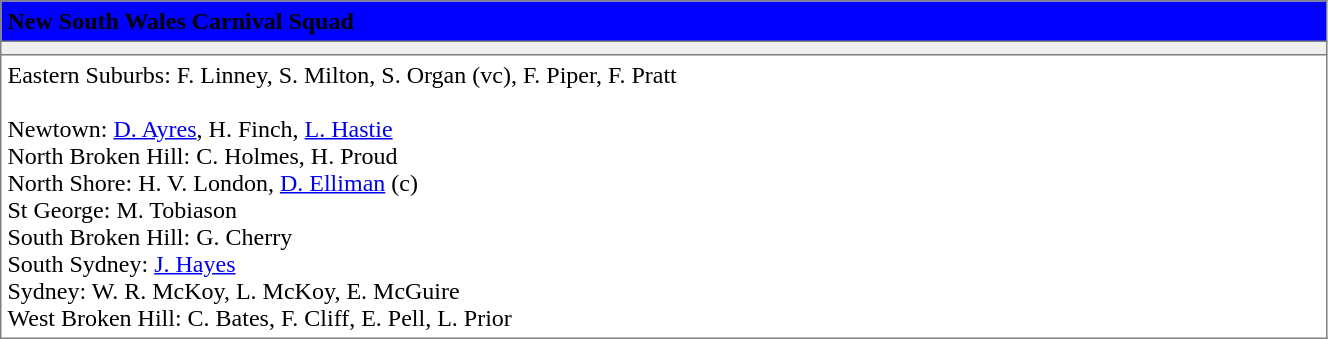<table border="1" cellpadding="4" cellspacing="0"  style="text-align:left; font-size:100%; border-collapse:collapse; width:70%;">
<tr style="background:blue;">
<th colspan=2><span>New South Wales Carnival Squad</span></th>
</tr>
<tr style="background:#efefef;">
<td></td>
</tr>
<tr>
<td>Eastern Suburbs: F. Linney, S. Milton, S. Organ (vc), F. Piper, F. Pratt<br><br>Newtown: <a href='#'>D. Ayres</a>, H. Finch, <a href='#'>L. Hastie</a><br>
North Broken Hill: C. Holmes, H. Proud<br>
North Shore: H. V. London, <a href='#'>D. Elliman</a> (c)<br>
St George: M. Tobiason<br>
South Broken Hill: G. Cherry<br>
South Sydney: <a href='#'>J. Hayes</a><br>
Sydney: W. R. McKoy, L. McKoy, E. McGuire<br>
West Broken Hill: C. Bates, F. Cliff, E. Pell, L. Prior<br></td>
</tr>
</table>
